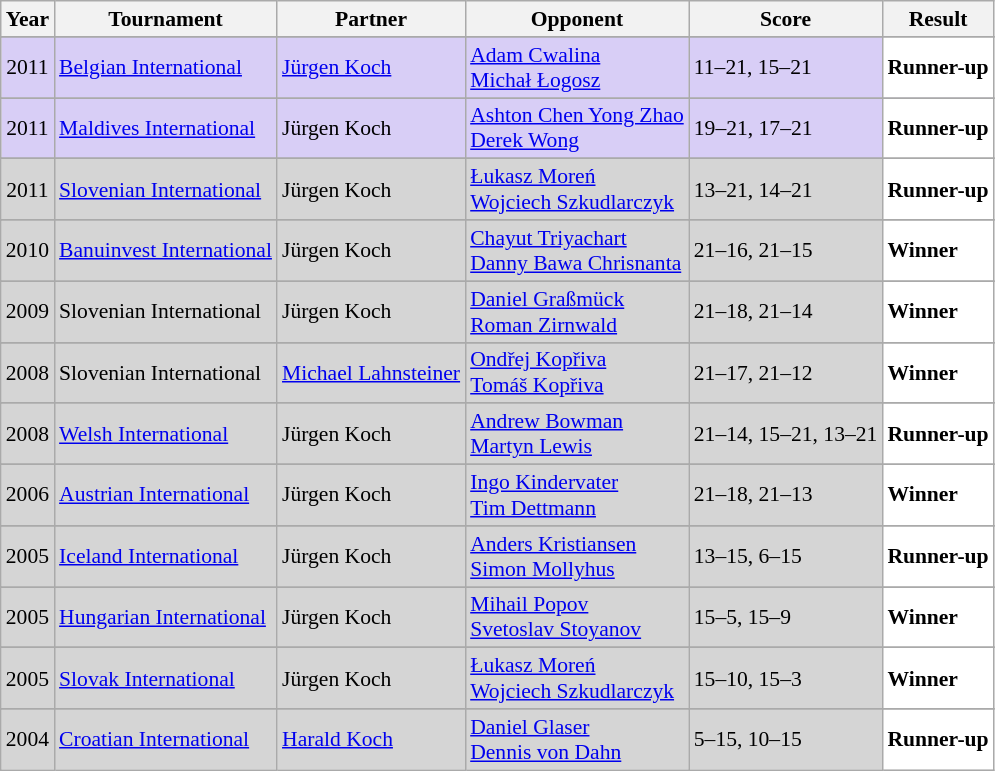<table class="sortable wikitable" style="font-size: 90%;">
<tr>
<th>Year</th>
<th>Tournament</th>
<th>Partner</th>
<th>Opponent</th>
<th>Score</th>
<th>Result</th>
</tr>
<tr>
</tr>
<tr style="background:#D8CEF6">
<td align="center">2011</td>
<td align="left"><a href='#'>Belgian International</a></td>
<td align="left"> <a href='#'>Jürgen Koch</a></td>
<td align="left"> <a href='#'>Adam Cwalina</a> <br>  <a href='#'>Michał Łogosz</a></td>
<td align="left">11–21, 15–21</td>
<td style="text-align:left; background:white"> <strong>Runner-up</strong></td>
</tr>
<tr>
</tr>
<tr style="background:#D8CEF6">
<td align="center">2011</td>
<td align="left"><a href='#'>Maldives International</a></td>
<td align="left"> Jürgen Koch</td>
<td align="left"> <a href='#'>Ashton Chen Yong Zhao</a> <br>  <a href='#'>Derek Wong</a></td>
<td align="left">19–21, 17–21</td>
<td style="text-align:left; background:white"> <strong>Runner-up</strong></td>
</tr>
<tr>
</tr>
<tr style="background:#D5D5D5">
<td align="center">2011</td>
<td align="left"><a href='#'>Slovenian International</a></td>
<td align="left"> Jürgen Koch</td>
<td align="left"> <a href='#'>Łukasz Moreń</a> <br>  <a href='#'>Wojciech Szkudlarczyk</a></td>
<td align="left">13–21, 14–21</td>
<td style="text-align:left; background:white"> <strong>Runner-up</strong></td>
</tr>
<tr>
</tr>
<tr style="background:#D5D5D5">
<td align="center">2010</td>
<td align="left"><a href='#'>Banuinvest International</a></td>
<td align="left"> Jürgen Koch</td>
<td align="left"> <a href='#'>Chayut Triyachart</a> <br>  <a href='#'>Danny Bawa Chrisnanta</a></td>
<td align="left">21–16, 21–15</td>
<td style="text-align:left; background:white"> <strong>Winner</strong></td>
</tr>
<tr>
</tr>
<tr style="background:#D5D5D5">
<td align="center">2009</td>
<td align="left">Slovenian International</td>
<td align="left"> Jürgen Koch</td>
<td align="left"> <a href='#'>Daniel Graßmück</a> <br>  <a href='#'>Roman Zirnwald</a></td>
<td align="left">21–18, 21–14</td>
<td style="text-align:left; background:white"> <strong>Winner</strong></td>
</tr>
<tr>
</tr>
<tr style="background:#D5D5D5">
<td align="center">2008</td>
<td align="left">Slovenian International</td>
<td align="left"> <a href='#'>Michael Lahnsteiner</a></td>
<td align="left"> <a href='#'>Ondřej Kopřiva</a><br> <a href='#'>Tomáš Kopřiva</a></td>
<td align="left">21–17, 21–12</td>
<td style="text-align:left; background:white"> <strong>Winner</strong></td>
</tr>
<tr>
</tr>
<tr style="background:#D5D5D5">
<td align="center">2008</td>
<td align="left"><a href='#'>Welsh International</a></td>
<td align="left"> Jürgen Koch</td>
<td align="left"> <a href='#'>Andrew Bowman</a> <br>  <a href='#'>Martyn Lewis</a></td>
<td align="left">21–14, 15–21, 13–21</td>
<td style="text-align:left; background:white"> <strong>Runner-up</strong></td>
</tr>
<tr>
</tr>
<tr style="background:#D5D5D5">
<td align="center">2006</td>
<td align="left"><a href='#'>Austrian International</a></td>
<td align="left"> Jürgen Koch</td>
<td align="left"> <a href='#'>Ingo Kindervater</a> <br>  <a href='#'>Tim Dettmann</a></td>
<td align="left">21–18, 21–13</td>
<td style="text-align:left; background:white"> <strong>Winner</strong></td>
</tr>
<tr>
</tr>
<tr style="background:#D5D5D5">
<td align="center">2005</td>
<td align="left"><a href='#'>Iceland International</a></td>
<td align="left"> Jürgen Koch</td>
<td align="left"> <a href='#'>Anders Kristiansen</a> <br>  <a href='#'>Simon Mollyhus</a></td>
<td align="left">13–15, 6–15</td>
<td style="text-align:left; background:white"> <strong>Runner-up</strong></td>
</tr>
<tr>
</tr>
<tr style="background:#D5D5D5">
<td align="center">2005</td>
<td align="left"><a href='#'>Hungarian International</a></td>
<td align="left"> Jürgen Koch</td>
<td align="left"> <a href='#'>Mihail Popov</a> <br>  <a href='#'>Svetoslav Stoyanov</a></td>
<td align="left">15–5, 15–9</td>
<td style="text-align:left; background:white"> <strong>Winner</strong></td>
</tr>
<tr>
</tr>
<tr style="background:#D5D5D5">
<td align="center">2005</td>
<td align="left"><a href='#'>Slovak International</a></td>
<td align="left"> Jürgen Koch</td>
<td align="left"> <a href='#'>Łukasz Moreń</a> <br>  <a href='#'>Wojciech Szkudlarczyk</a></td>
<td align="left">15–10, 15–3</td>
<td style="text-align:left; background:white"> <strong>Winner</strong></td>
</tr>
<tr>
</tr>
<tr style="background:#D5D5D5">
<td align="center">2004</td>
<td align="left"><a href='#'>Croatian International</a></td>
<td align="left"> <a href='#'>Harald Koch</a></td>
<td align="left"> <a href='#'>Daniel Glaser</a> <br>  <a href='#'>Dennis von Dahn</a></td>
<td align="left">5–15, 10–15</td>
<td style="text-align:left; background:white"> <strong>Runner-up</strong></td>
</tr>
</table>
